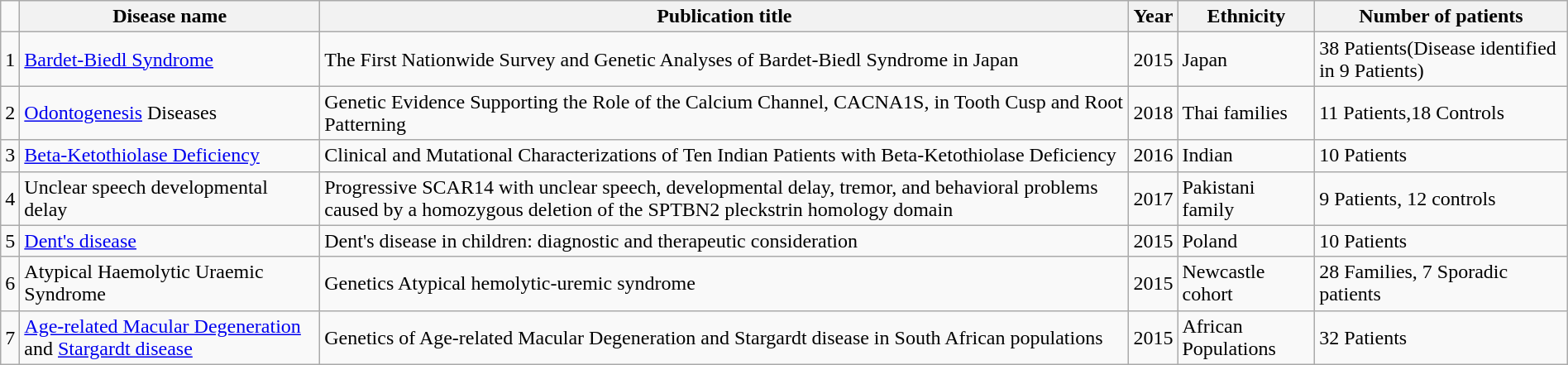<table class="wikitable" style="margin-left: auto; margin-right: auto; border: none;">
<tr>
<td></td>
<th scope="col"><strong>Disease name</strong></th>
<th scope="col"><strong>Publication title</strong></th>
<th scope="col"><strong>Year</strong></th>
<th scope="col"><strong>Ethnicity</strong></th>
<th scope="col"><strong>Number of patients</strong></th>
</tr>
<tr>
<td>1</td>
<td><a href='#'>Bardet-Biedl Syndrome</a></td>
<td>The First Nationwide Survey and Genetic Analyses of Bardet-Biedl Syndrome in Japan</td>
<td>2015</td>
<td>Japan</td>
<td>38 Patients(Disease identified in 9 Patients)</td>
</tr>
<tr>
<td>2</td>
<td><a href='#'>Odontogenesis</a> Diseases</td>
<td>Genetic Evidence Supporting the Role of the Calcium Channel, CACNA1S, in Tooth Cusp and Root Patterning</td>
<td>2018</td>
<td>Thai families</td>
<td>11 Patients,18 Controls</td>
</tr>
<tr>
<td>3</td>
<td><a href='#'>Beta-Ketothiolase Deficiency</a></td>
<td>Clinical and Mutational Characterizations of Ten Indian Patients with Beta-Ketothiolase Deficiency</td>
<td>2016</td>
<td>Indian</td>
<td>10 Patients</td>
</tr>
<tr>
<td>4</td>
<td>Unclear speech developmental delay</td>
<td>Progressive SCAR14 with unclear speech, developmental delay, tremor, and behavioral problems caused by a homozygous deletion of the SPTBN2 pleckstrin homology domain</td>
<td>2017</td>
<td>Pakistani family</td>
<td>9 Patients, 12 controls</td>
</tr>
<tr>
<td>5</td>
<td><a href='#'>Dent's disease</a></td>
<td>Dent's disease in children: diagnostic and therapeutic consideration</td>
<td>2015</td>
<td>Poland</td>
<td>10 Patients</td>
</tr>
<tr>
<td>6</td>
<td>Atypical Haemolytic Uraemic Syndrome</td>
<td>Genetics Atypical hemolytic-uremic syndrome</td>
<td>2015</td>
<td>Newcastle cohort</td>
<td>28 Families, 7 Sporadic patients</td>
</tr>
<tr>
<td>7</td>
<td><a href='#'>Age-related Macular Degeneration</a> and <a href='#'>Stargardt disease</a></td>
<td>Genetics of Age-related Macular Degeneration and Stargardt disease in South African populations</td>
<td>2015</td>
<td>African Populations</td>
<td>32 Patients</td>
</tr>
</table>
